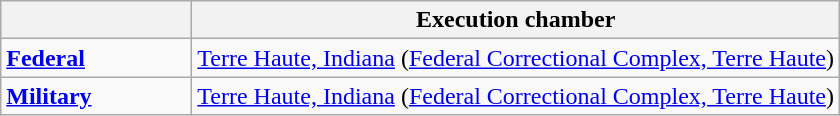<table class="wikitable">
<tr>
<th width=120px></th>
<th>Execution chamber</th>
</tr>
<tr>
<td><strong><a href='#'>Federal</a></strong></td>
<td><a href='#'>Terre Haute, Indiana</a> (<a href='#'>Federal Correctional Complex, Terre Haute</a>)</td>
</tr>
<tr --->
<td><strong><a href='#'>Military</a></strong></td>
<td><a href='#'>Terre Haute, Indiana</a> (<a href='#'>Federal Correctional Complex, Terre Haute</a>)</td>
</tr>
</table>
